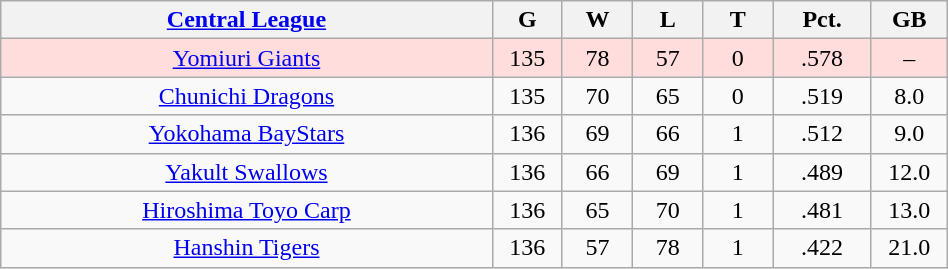<table class="wikitable"  style="width:50%; text-align:center;">
<tr>
<th style="width:35%;"><a href='#'>Central League</a></th>
<th style="width:5%;">G</th>
<th style="width:5%;">W</th>
<th style="width:5%;">L</th>
<th style="width:5%;">T</th>
<th style="width:7%;">Pct.</th>
<th style="width:5%;">GB</th>
</tr>
<tr style="background:#fdd;">
<td><a href='#'>Yomiuri Giants</a></td>
<td>135</td>
<td>78</td>
<td>57</td>
<td>0</td>
<td>.578</td>
<td>–</td>
</tr>
<tr align=center>
<td><a href='#'>Chunichi Dragons</a></td>
<td>135</td>
<td>70</td>
<td>65</td>
<td>0</td>
<td>.519</td>
<td>8.0</td>
</tr>
<tr align=center>
<td><a href='#'>Yokohama BayStars</a></td>
<td>136</td>
<td>69</td>
<td>66</td>
<td>1</td>
<td>.512</td>
<td>9.0</td>
</tr>
<tr align=center>
<td><a href='#'>Yakult Swallows</a></td>
<td>136</td>
<td>66</td>
<td>69</td>
<td>1</td>
<td>.489</td>
<td>12.0</td>
</tr>
<tr align=center>
<td><a href='#'>Hiroshima Toyo Carp</a></td>
<td>136</td>
<td>65</td>
<td>70</td>
<td>1</td>
<td>.481</td>
<td>13.0</td>
</tr>
<tr align=center>
<td><a href='#'>Hanshin Tigers</a></td>
<td>136</td>
<td>57</td>
<td>78</td>
<td>1</td>
<td>.422</td>
<td>21.0</td>
</tr>
</table>
